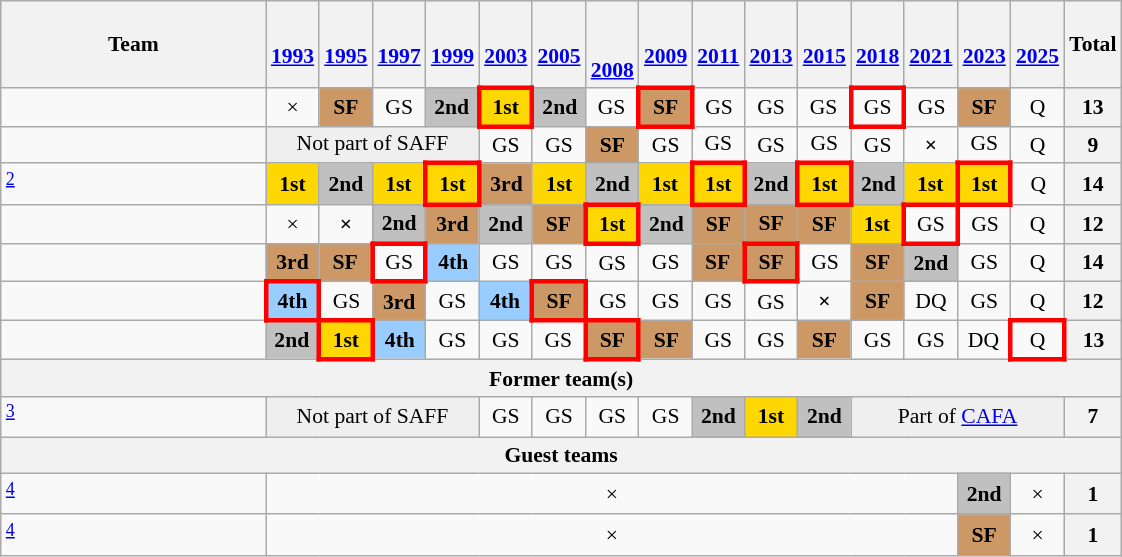<table class="wikitable" style="text-align:center; font-size:90%">
<tr>
<th width=170>Team</th>
<th><br><a href='#'>1993</a></th>
<th><br><a href='#'>1995</a></th>
<th><br><a href='#'>1997</a></th>
<th><br><a href='#'>1999</a></th>
<th><br><a href='#'>2003</a></th>
<th><br><a href='#'>2005</a></th>
<th><br><br><a href='#'>2008</a></th>
<th><br><a href='#'>2009</a></th>
<th><br><a href='#'>2011</a></th>
<th><br><a href='#'>2013</a></th>
<th><br><a href='#'>2015</a></th>
<th><br><a href='#'>2018</a></th>
<th><br><a href='#'>2021</a></th>
<th><br><a href='#'>2023</a></th>
<th><br><a href='#'>2025</a></th>
<th>Total</th>
</tr>
<tr>
<td align="left"></td>
<td>×</td>
<td bgcolor="cc9966"><strong>SF</strong></td>
<td>GS</td>
<td bgcolor="silver"><strong>2nd</strong></td>
<td style="border: 3px solid red" bgcolor="gold"><strong>1st</strong></td>
<td bgcolor="silver"><strong>2nd</strong></td>
<td>GS</td>
<td style="border: 3px solid red" bgcolor="cc9966"><strong>SF</strong></td>
<td>GS</td>
<td>GS</td>
<td>GS</td>
<td style="border: 3px solid red">GS</td>
<td>GS</td>
<td bgcolor="cc9966"><strong>SF</strong></td>
<td>Q</td>
<th>13</th>
</tr>
<tr>
<td align="left"></td>
<td colspan=4 bgcolor="#efefef">Not part of SAFF</td>
<td>GS</td>
<td>GS</td>
<td bgcolor="cc9966"><strong>SF</strong></td>
<td>GS</td>
<td>GS</td>
<td>GS</td>
<td>GS</td>
<td>GS</td>
<td><strong>×</strong></td>
<td>GS</td>
<td>Q</td>
<th>9</th>
</tr>
<tr>
<td align="left"><sup><a href='#'>2</a></sup></td>
<td bgcolor="gold"><strong>1st</strong></td>
<td bgcolor="silver"><strong>2nd</strong></td>
<td bgcolor="gold"><strong>1st</strong></td>
<td style="border: 3px solid red" bgcolor="gold"><strong>1st</strong></td>
<td bgcolor="cc9966"><strong>3rd</strong></td>
<td bgcolor="gold"><strong>1st</strong></td>
<td bgcolor="silver"><strong>2nd</strong></td>
<td bgcolor="gold"><strong>1st</strong></td>
<td style="border: 3px solid red" bgcolor="gold"><strong>1st</strong></td>
<td bgcolor="silver"><strong>2nd</strong></td>
<td style="border: 3px solid red" bgcolor="gold"><strong>1st</strong></td>
<td bgcolor="silver"><strong>2nd</strong></td>
<td bgcolor="gold"><strong>1st</strong></td>
<td style="border: 3px solid red" bgcolor="gold"><strong>1st</strong></td>
<td>Q</td>
<th>14</th>
</tr>
<tr>
<td align="left"></td>
<td>×</td>
<td><strong>×</strong></td>
<td bgcolor="silver"><strong>2nd</strong></td>
<td bgcolor="cc9966"><strong>3rd</strong></td>
<td bgcolor="silver"><strong>2nd</strong></td>
<td bgcolor="cc9966"><strong>SF</strong></td>
<td style="border: 3px solid red" bgcolor="gold"><strong>1st</strong></td>
<td bgcolor="silver"><strong>2nd</strong></td>
<td bgcolor="cc9966"><strong>SF</strong></td>
<td bgcolor="cc9966"><strong>SF</strong></td>
<td bgcolor="cc9966"><strong>SF</strong></td>
<td bgcolor="gold"><strong>1st</strong></td>
<td style="border: 3px solid red">GS</td>
<td>GS</td>
<td>Q</td>
<th>12</th>
</tr>
<tr>
<td align="left"></td>
<td bgcolor="cc9966"><strong>3rd</strong></td>
<td bgcolor="cc9966"><strong>SF</strong></td>
<td style="border: 3px solid red">GS</td>
<td bgcolor="9acdff"><strong>4th</strong></td>
<td>GS</td>
<td>GS</td>
<td>GS</td>
<td>GS</td>
<td bgcolor="cc9966"><strong>SF</strong></td>
<td style="border: 3px solid red" bgcolor="cc9966"><strong>SF</strong></td>
<td>GS</td>
<td bgcolor="cc9966"><strong>SF</strong></td>
<td bgcolor="silver"><strong>2nd</strong></td>
<td>GS</td>
<td>Q</td>
<th>14</th>
</tr>
<tr>
<td align="left"></td>
<td style="border: 3px solid red" bgcolor="9acdff"><strong>4th</strong></td>
<td>GS</td>
<td bgcolor="cc9966"><strong>3rd</strong></td>
<td>GS</td>
<td bgcolor="9acdff"><strong>4th</strong></td>
<td style="border: 3px solid red" bgcolor="cc9966"><strong>SF</strong></td>
<td>GS</td>
<td>GS</td>
<td>GS</td>
<td>GS</td>
<td><strong>×</strong></td>
<td bgcolor="cc9966"><strong>SF</strong></td>
<td>DQ</td>
<td>GS</td>
<td>Q</td>
<th>12</th>
</tr>
<tr>
<td align="left"></td>
<td bgcolor="silver"><strong>2nd</strong></td>
<td style="border: 3px solid red" bgcolor="gold"><strong>1st</strong></td>
<td bgcolor="9acdff"><strong>4th</strong></td>
<td>GS</td>
<td>GS</td>
<td>GS</td>
<td style="border: 3px solid red" bgcolor="cc9966"><strong>SF</strong></td>
<td bgcolor="cc9966"><strong>SF</strong></td>
<td>GS</td>
<td>GS</td>
<td bgcolor="cc9966"><strong>SF</strong></td>
<td>GS</td>
<td>GS</td>
<td>DQ</td>
<td style="border: 3px solid red">Q</td>
<th>13</th>
</tr>
<tr>
<th colspan="17">Former team(s)</th>
</tr>
<tr>
<td align=left><sup><a href='#'>3</a></sup></td>
<td colspan=4 bgcolor="#efefef">Not part of SAFF</td>
<td>GS</td>
<td>GS</td>
<td>GS</td>
<td>GS</td>
<td bgcolor=silver><strong>2nd</strong></td>
<td bgcolor=gold><strong>1st</strong></td>
<td bgcolor=silver><strong>2nd</strong></td>
<td colspan="4" bgcolor="#efefef">Part of <a href='#'>CAFA</a></td>
<th>7</th>
</tr>
<tr>
<th colspan="17">Guest teams</th>
</tr>
<tr>
<td align=left><sup><a href='#'>4</a></sup></td>
<td colspan=13>×</td>
<td bgcolor="silver"><strong>2nd</strong></td>
<td>×</td>
<th>1</th>
</tr>
<tr>
<td align=left><sup><a href='#'>4</a></sup></td>
<td colspan=13>×</td>
<td bgcolor="cc9966"><strong>SF</strong></td>
<td>×</td>
<th>1</th>
</tr>
</table>
